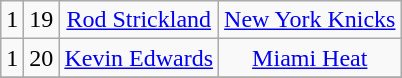<table class="wikitable">
<tr align="center" bgcolor="">
<td>1</td>
<td>19</td>
<td><a href='#'>Rod Strickland</a></td>
<td><a href='#'>New York Knicks</a></td>
</tr>
<tr align="center" bgcolor="">
<td>1</td>
<td>20</td>
<td><a href='#'>Kevin Edwards</a></td>
<td><a href='#'>Miami Heat</a></td>
</tr>
<tr align="center" bgcolor="">
</tr>
</table>
